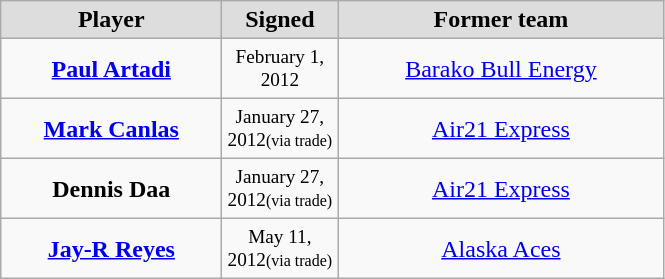<table class="wikitable" style="text-align: center">
<tr align="center" bgcolor="#dddddd">
<td style="width:140px"><strong>Player</strong></td>
<td style="width:70px"><strong>Signed</strong></td>
<td style="width:210px"><strong>Former team</strong></td>
</tr>
<tr style="height:40px">
<td><strong><a href='#'>Paul Artadi</a></strong></td>
<td style="font-size: 80%">February 1, 2012</td>
<td><a href='#'>Barako Bull Energy</a></td>
</tr>
<tr style="height:40px">
<td><strong><a href='#'>Mark Canlas</a></strong></td>
<td style="font-size: 80%">January 27, 2012<small>(via trade)</small></td>
<td><a href='#'>Air21 Express</a></td>
</tr>
<tr style="height:40px">
<td><strong>Dennis Daa</strong></td>
<td style="font-size: 80%">January 27, 2012<small>(via trade)</small></td>
<td><a href='#'>Air21 Express</a></td>
</tr>
<tr style="height:40px">
<td><strong><a href='#'>Jay-R Reyes</a></strong></td>
<td style="font-size: 80%">May 11, 2012<small>(via trade)</small></td>
<td><a href='#'>Alaska Aces</a></td>
</tr>
</table>
